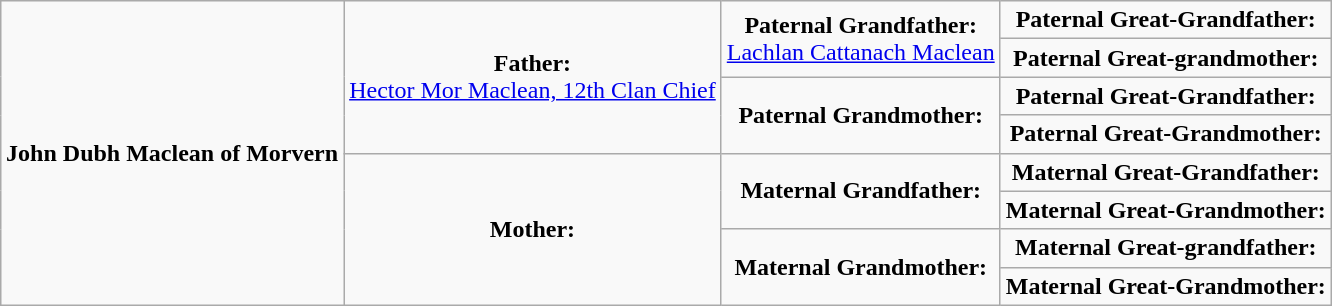<table class="wikitable" style="margin:0.3em auto">
<tr style="text-align:center;">
<td rowspan="8"><strong>John Dubh Maclean of Morvern</strong></td>
<td rowspan="4"><strong>Father:</strong><br><a href='#'>Hector Mor Maclean, 12th Clan Chief</a></td>
<td rowspan="2"><strong>Paternal Grandfather:</strong><br><a href='#'>Lachlan Cattanach Maclean</a></td>
<td><strong>Paternal Great-Grandfather:</strong><br></td>
</tr>
<tr>
<td style="text-align:center;"><strong>Paternal Great-grandmother:</strong><br></td>
</tr>
<tr style="text-align:center;">
<td rowspan="2"><strong>Paternal Grandmother:</strong><br></td>
<td><strong>Paternal Great-Grandfather:</strong><br></td>
</tr>
<tr>
<td style="text-align:center;"><strong>Paternal Great-Grandmother:</strong><br></td>
</tr>
<tr style="text-align:center;">
<td rowspan="4"><strong>Mother:</strong><br></td>
<td rowspan="2"><strong>Maternal Grandfather:</strong><br></td>
<td><strong>Maternal Great-Grandfather:</strong><br></td>
</tr>
<tr>
<td style="text-align:center;"><strong>Maternal Great-Grandmother:</strong><br></td>
</tr>
<tr style="text-align:center;">
<td rowspan="2"><strong>Maternal Grandmother:</strong><br></td>
<td><strong>Maternal Great-grandfather:</strong><br></td>
</tr>
<tr>
<td style="text-align:center;"><strong>Maternal Great-Grandmother:</strong><br></td>
</tr>
</table>
